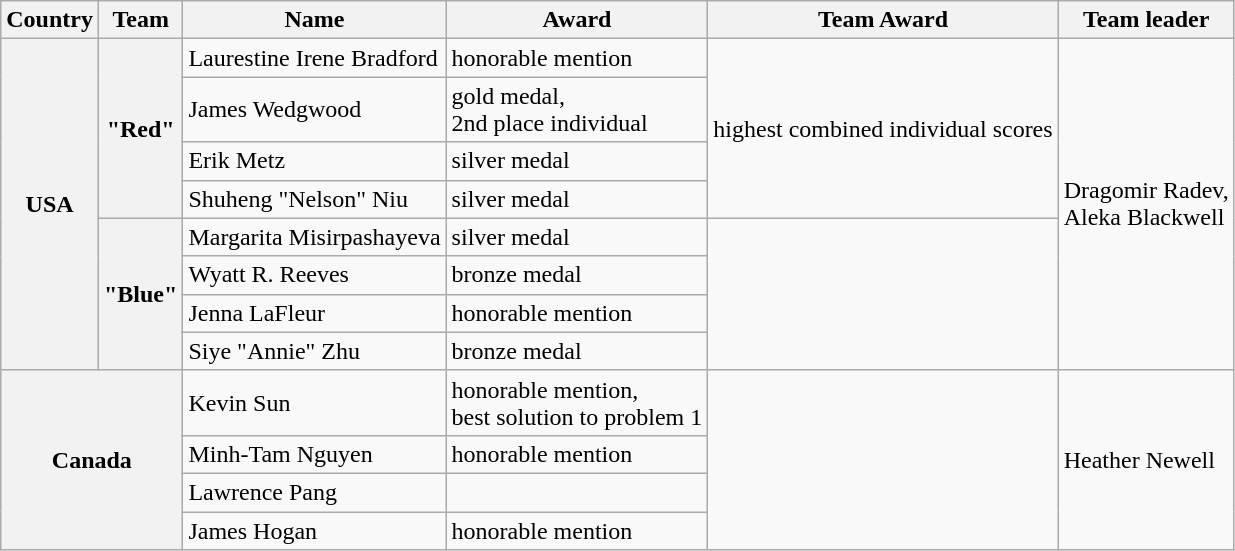<table class="wikitable">
<tr>
<th>Country</th>
<th>Team</th>
<th>Name</th>
<th>Award</th>
<th>Team Award</th>
<th>Team leader</th>
</tr>
<tr>
<th rowspan=8 valign="middle">USA</th>
<th rowspan=4 valign="middle">"Red"</th>
<td>Laurestine Irene Bradford</td>
<td>honorable mention</td>
<td rowspan="4">highest combined individual scores</td>
<td rowspan="8">Dragomir Radev,<br>Aleka Blackwell</td>
</tr>
<tr>
<td>James Wedgwood</td>
<td>gold medal,<br>2nd place individual</td>
</tr>
<tr>
<td>Erik Metz</td>
<td>silver medal</td>
</tr>
<tr>
<td>Shuheng "Nelson" Niu</td>
<td>silver medal</td>
</tr>
<tr>
<th rowspan=4 valign="middle">"Blue"</th>
<td>Margarita Misirpashayeva</td>
<td>silver medal</td>
</tr>
<tr>
<td>Wyatt R. Reeves</td>
<td>bronze medal</td>
</tr>
<tr>
<td>Jenna LaFleur</td>
<td>honorable mention</td>
</tr>
<tr>
<td>Siye "Annie" Zhu</td>
<td>bronze medal</td>
</tr>
<tr>
<th rowspan="4" colspan="2" valign="middle">Canada</th>
<td>Kevin Sun</td>
<td>honorable mention,<br>best solution to problem 1</td>
<td rowspan=4 valign="middle"></td>
<td rowspan=4 valign="middle">Heather Newell</td>
</tr>
<tr>
<td>Minh-Tam Nguyen</td>
<td>honorable mention</td>
</tr>
<tr>
<td>Lawrence Pang</td>
<td></td>
</tr>
<tr>
<td>James Hogan</td>
<td>honorable mention</td>
</tr>
</table>
